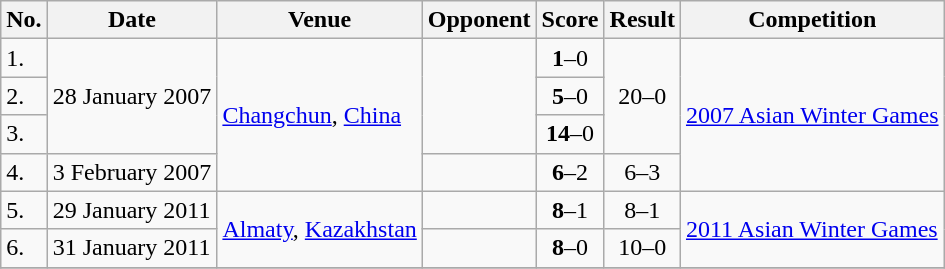<table class="wikitable">
<tr>
<th>No.</th>
<th>Date</th>
<th>Venue</th>
<th>Opponent</th>
<th>Score</th>
<th>Result</th>
<th>Competition</th>
</tr>
<tr>
<td>1.</td>
<td rowspan=3>28 January 2007</td>
<td rowspan=4><a href='#'>Changchun</a>, <a href='#'>China</a></td>
<td rowspan=3></td>
<td align=center><strong>1</strong>–0</td>
<td rowspan=3 align=center>20–0</td>
<td rowspan=4><a href='#'>2007 Asian Winter Games</a></td>
</tr>
<tr>
<td>2.</td>
<td align=center><strong>5</strong>–0</td>
</tr>
<tr>
<td>3.</td>
<td align=center><strong>14</strong>–0</td>
</tr>
<tr>
<td>4.</td>
<td>3 February 2007</td>
<td></td>
<td align=center><strong>6</strong>–2</td>
<td align=center>6–3</td>
</tr>
<tr>
<td>5.</td>
<td>29 January 2011</td>
<td rowspan=2><a href='#'>Almaty</a>, <a href='#'>Kazakhstan</a></td>
<td></td>
<td align=center><strong>8</strong>–1</td>
<td align=center>8–1</td>
<td rowspan=2><a href='#'>2011 Asian Winter Games</a></td>
</tr>
<tr>
<td>6.</td>
<td>31 January 2011</td>
<td></td>
<td align=center><strong>8</strong>–0</td>
<td align=center>10–0</td>
</tr>
<tr>
</tr>
</table>
